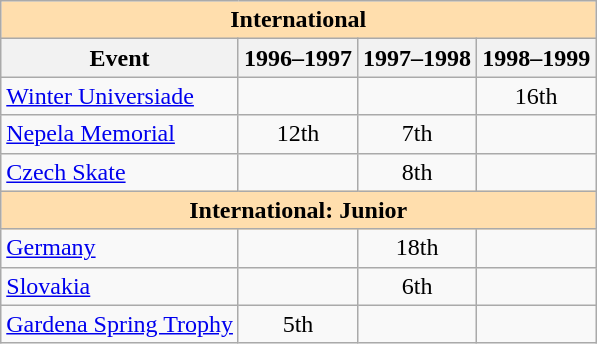<table class="wikitable" style="text-align:center">
<tr>
<th style="background-color: #ffdead; " colspan=4 align=center>International</th>
</tr>
<tr>
<th>Event</th>
<th>1996–1997</th>
<th>1997–1998</th>
<th>1998–1999</th>
</tr>
<tr>
<td align=left><a href='#'>Winter Universiade</a></td>
<td></td>
<td></td>
<td>16th</td>
</tr>
<tr>
<td align=left><a href='#'>Nepela Memorial</a></td>
<td>12th</td>
<td>7th</td>
<td></td>
</tr>
<tr>
<td align=left><a href='#'>Czech Skate</a></td>
<td></td>
<td>8th</td>
<td></td>
</tr>
<tr>
<th style="background-color: #ffdead; " colspan=4 align=center>International: Junior</th>
</tr>
<tr>
<td align=left> <a href='#'>Germany</a></td>
<td></td>
<td>18th</td>
<td></td>
</tr>
<tr>
<td align=left> <a href='#'>Slovakia</a></td>
<td></td>
<td>6th</td>
<td></td>
</tr>
<tr>
<td align=left><a href='#'>Gardena Spring Trophy</a></td>
<td>5th</td>
<td></td>
<td></td>
</tr>
</table>
